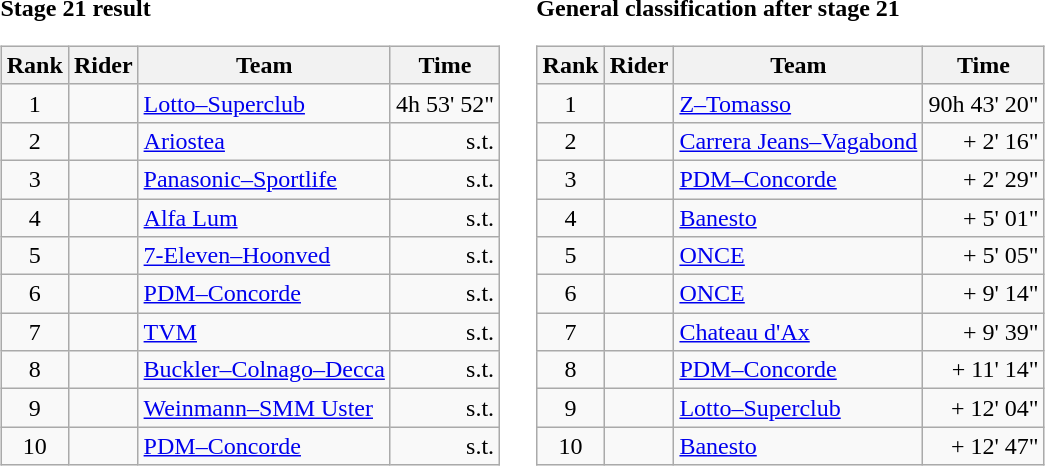<table>
<tr>
<td><strong>Stage 21 result</strong><br><table class="wikitable">
<tr>
<th scope="col">Rank</th>
<th scope="col">Rider</th>
<th scope="col">Team</th>
<th scope="col">Time</th>
</tr>
<tr>
<td style="text-align:center;">1</td>
<td></td>
<td><a href='#'>Lotto–Superclub</a></td>
<td style="text-align:right;">4h 53' 52"</td>
</tr>
<tr>
<td style="text-align:center;">2</td>
<td></td>
<td><a href='#'>Ariostea</a></td>
<td style="text-align:right;">s.t.</td>
</tr>
<tr>
<td style="text-align:center;">3</td>
<td></td>
<td><a href='#'>Panasonic–Sportlife</a></td>
<td style="text-align:right;">s.t.</td>
</tr>
<tr>
<td style="text-align:center;">4</td>
<td></td>
<td><a href='#'>Alfa Lum</a></td>
<td style="text-align:right;">s.t.</td>
</tr>
<tr>
<td style="text-align:center;">5</td>
<td></td>
<td><a href='#'>7-Eleven–Hoonved</a></td>
<td style="text-align:right;">s.t.</td>
</tr>
<tr>
<td style="text-align:center;">6</td>
<td></td>
<td><a href='#'>PDM–Concorde</a></td>
<td align="right">s.t.</td>
</tr>
<tr>
<td style="text-align:center;">7</td>
<td></td>
<td><a href='#'>TVM</a></td>
<td align="right">s.t.</td>
</tr>
<tr>
<td style="text-align:center;">8</td>
<td></td>
<td><a href='#'>Buckler–Colnago–Decca</a></td>
<td style="text-align:right;">s.t.</td>
</tr>
<tr>
<td style="text-align:center;">9</td>
<td></td>
<td><a href='#'>Weinmann–SMM Uster</a></td>
<td align="right">s.t.</td>
</tr>
<tr>
<td style="text-align:center;">10</td>
<td></td>
<td><a href='#'>PDM–Concorde</a></td>
<td align="right">s.t.</td>
</tr>
</table>
</td>
<td></td>
<td><strong>General classification after stage 21</strong><br><table class="wikitable">
<tr>
<th scope="col">Rank</th>
<th scope="col">Rider</th>
<th scope="col">Team</th>
<th scope="col">Time</th>
</tr>
<tr>
<td style="text-align:center;">1</td>
<td> </td>
<td><a href='#'>Z–Tomasso</a></td>
<td style="text-align:right;">90h 43' 20"</td>
</tr>
<tr>
<td style="text-align:center;">2</td>
<td></td>
<td><a href='#'>Carrera Jeans–Vagabond</a></td>
<td style="text-align:right;">+ 2' 16"</td>
</tr>
<tr>
<td style="text-align:center;">3</td>
<td></td>
<td><a href='#'>PDM–Concorde</a></td>
<td style="text-align:right;">+ 2' 29"</td>
</tr>
<tr>
<td style="text-align:center;">4</td>
<td></td>
<td><a href='#'>Banesto</a></td>
<td style="text-align:right;">+ 5' 01"</td>
</tr>
<tr>
<td style="text-align:center;">5</td>
<td></td>
<td><a href='#'>ONCE</a></td>
<td style="text-align:right;">+ 5' 05"</td>
</tr>
<tr>
<td style="text-align:center;">6</td>
<td></td>
<td><a href='#'>ONCE</a></td>
<td style="text-align:right;">+ 9' 14"</td>
</tr>
<tr>
<td style="text-align:center;">7</td>
<td></td>
<td><a href='#'>Chateau d'Ax</a></td>
<td style="text-align:right;">+ 9' 39"</td>
</tr>
<tr>
<td style="text-align:center;">8</td>
<td></td>
<td><a href='#'>PDM–Concorde</a></td>
<td style="text-align:right;">+ 11' 14"</td>
</tr>
<tr>
<td style="text-align:center;">9</td>
<td></td>
<td><a href='#'>Lotto–Superclub</a></td>
<td style="text-align:right;">+ 12' 04"</td>
</tr>
<tr>
<td style="text-align:center;">10</td>
<td></td>
<td><a href='#'>Banesto</a></td>
<td style="text-align:right;">+ 12' 47"</td>
</tr>
</table>
</td>
</tr>
</table>
